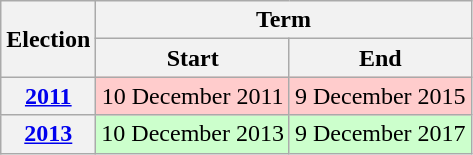<table class="wikitable" style="text-align:center">
<tr>
<th rowspan=2>Election</th>
<th colspan=2>Term</th>
</tr>
<tr>
<th>Start</th>
<th>End</th>
</tr>
<tr>
<th><a href='#'>2011</a></th>
<td bgcolor=#fcc>10 December 2011</td>
<td bgcolor=#fcc>9 December 2015</td>
</tr>
<tr>
<th><a href='#'>2013</a></th>
<td bgcolor=#cfc>10 December 2013</td>
<td bgcolor=#cfc>9 December 2017</td>
</tr>
</table>
